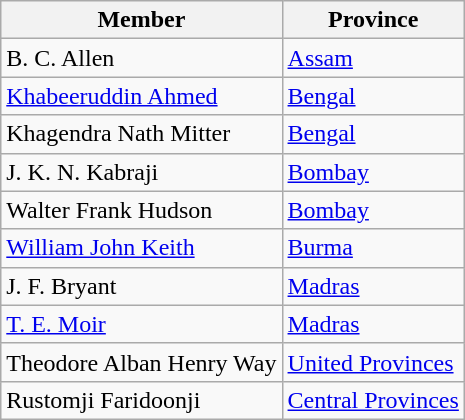<table class="wikitable">
<tr>
<th>Member</th>
<th>Province</th>
</tr>
<tr>
<td>B. C. Allen</td>
<td><a href='#'>Assam</a></td>
</tr>
<tr>
<td><a href='#'>Khabeeruddin Ahmed</a></td>
<td><a href='#'>Bengal</a></td>
</tr>
<tr>
<td>Khagendra Nath Mitter</td>
<td><a href='#'>Bengal</a></td>
</tr>
<tr>
<td>J. K. N. Kabraji</td>
<td><a href='#'>Bombay</a></td>
</tr>
<tr>
<td>Walter Frank Hudson</td>
<td><a href='#'>Bombay</a></td>
</tr>
<tr>
<td><a href='#'>William John Keith</a></td>
<td><a href='#'>Burma</a></td>
</tr>
<tr>
<td>J. F. Bryant</td>
<td><a href='#'>Madras</a></td>
</tr>
<tr>
<td><a href='#'>T. E. Moir</a></td>
<td><a href='#'>Madras</a></td>
</tr>
<tr>
<td>Theodore Alban Henry Way</td>
<td><a href='#'>United Provinces</a></td>
</tr>
<tr>
<td>Rustomji Faridoonji</td>
<td><a href='#'>Central Provinces</a></td>
</tr>
</table>
